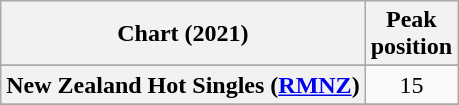<table class="wikitable sortable plainrowheaders" style="text-align:center;">
<tr>
<th scope="col">Chart (2021)</th>
<th scope="col">Peak<br>position</th>
</tr>
<tr>
</tr>
<tr>
<th scope="row">New Zealand Hot Singles (<a href='#'>RMNZ</a>)</th>
<td>15</td>
</tr>
<tr>
</tr>
<tr>
</tr>
<tr>
</tr>
</table>
